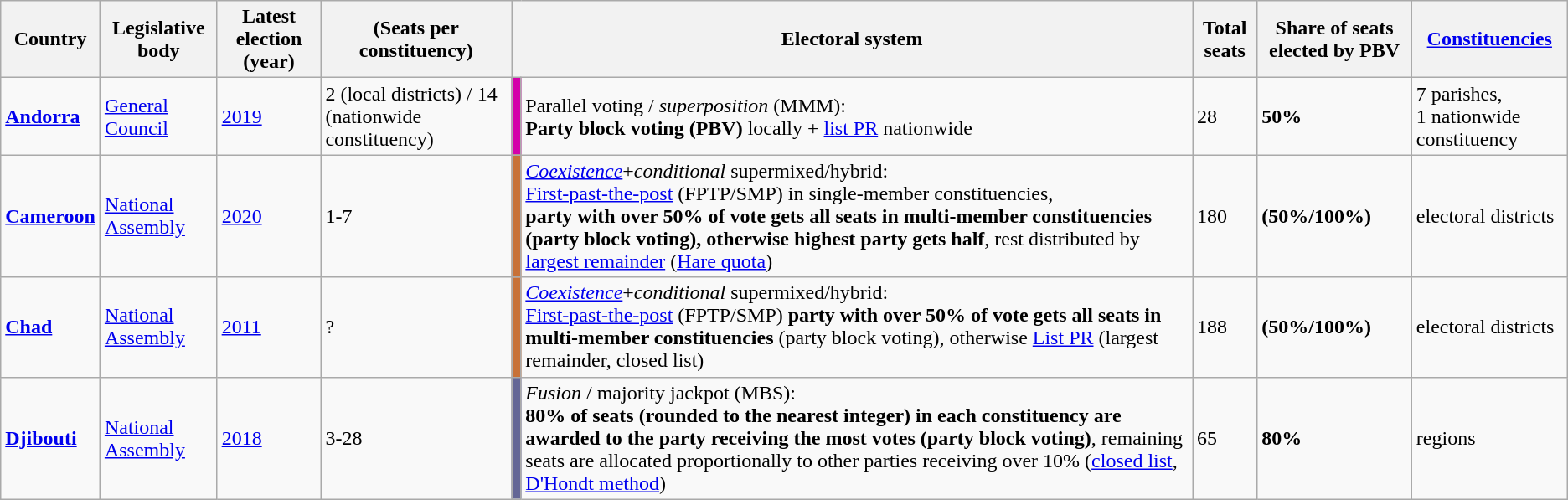<table class="wikitable sortable">
<tr>
<th>Country</th>
<th>Legislative body</th>
<th>Latest election (year)</th>
<th>(Seats per<br>constituency)</th>
<th colspan="2">Electoral system</th>
<th>Total seats</th>
<th>Share of seats elected by PBV</th>
<th><a href='#'>Constituencies</a></th>
</tr>
<tr>
<td><strong> <a href='#'>Andorra</a></strong></td>
<td><a href='#'>General Council</a></td>
<td><a href='#'>2019</a></td>
<td>2 (local districts) / 14 (nationwide constituency)</td>
<td style="background:#D400AA"></td>
<td>Parallel voting / <em>superposition</em> (MMM):<br><strong>Party block voting (PBV)</strong> locally + <a href='#'>list PR</a> nationwide</td>
<td>28</td>
<td><strong>50%</strong></td>
<td>7 parishes,<br>1 nationwide constituency</td>
</tr>
<tr>
<td><strong> <a href='#'>Cameroon</a></strong></td>
<td><a href='#'>National Assembly</a></td>
<td><a href='#'>2020</a></td>
<td>1-7</td>
<td style="background:#C87137"></td>
<td><a href='#'><em>Coexistence</em></a>+<em>conditional</em> supermixed/hybrid:<br><a href='#'>First-past-the-post</a> (FPTP/SMP) in single-member constituencies,<br><strong>party with over 50% of vote gets all seats in multi-member constituencies (party block voting), otherwise highest party gets half</strong>, rest distributed by <a href='#'>largest remainder</a> (<a href='#'>Hare quota</a>)</td>
<td>180</td>
<td><strong>(50%/100%)</strong></td>
<td>electoral districts</td>
</tr>
<tr>
<td><strong> <a href='#'>Chad</a></strong></td>
<td><a href='#'>National Assembly</a></td>
<td><a href='#'>2011</a></td>
<td>?</td>
<td style="background:#C87137"></td>
<td><a href='#'><em>Coexistence</em></a>+<em>conditional</em> supermixed/hybrid:<br><a href='#'>First-past-the-post</a> (FPTP/SMP) <strong>party with over 50% of vote gets all seats in multi-member constituencies</strong> (party block voting), otherwise <a href='#'>List PR</a> (largest remainder, closed list)</td>
<td>188</td>
<td><strong>(50%/100%)</strong></td>
<td>electoral districts</td>
</tr>
<tr>
<td><strong> <a href='#'>Djibouti</a></strong></td>
<td><a href='#'>National Assembly</a></td>
<td><a href='#'>2018</a></td>
<td>3-28</td>
<td style="background:#646696"></td>
<td><em>Fusion</em> / majority jackpot (MBS):<br><strong>80% of seats (rounded to the nearest integer) in each constituency are awarded to the party receiving the most votes (party block voting)</strong>, remaining seats are allocated proportionally to other parties receiving over 10% (<a href='#'>closed list</a>, <a href='#'>D'Hondt method</a>)</td>
<td>65</td>
<td><strong>80%</strong></td>
<td>regions</td>
</tr>
</table>
